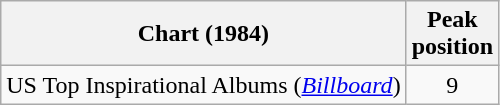<table class="wikitable">
<tr>
<th>Chart (1984)</th>
<th>Peak<br>position</th>
</tr>
<tr>
<td>US Top Inspirational Albums (<em><a href='#'>Billboard</a></em>)</td>
<td style="text-align:center;">9</td>
</tr>
</table>
